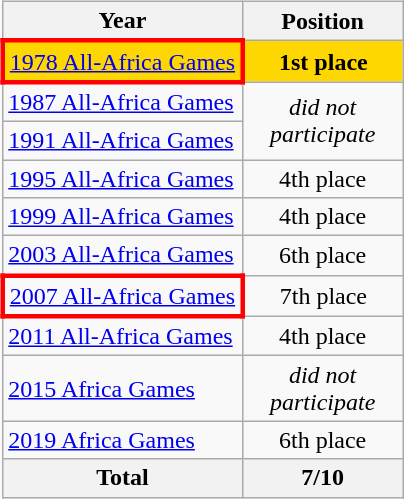<table>
<tr>
<td valign="top" width=0%><br><table class="wikitable">
<tr>
<th>Year</th>
<th width="100">Position</th>
</tr>
<tr bgcolor=gold>
<td style="border:3px solid red;"> <a href='#'>1978 All-Africa Games</a></td>
<td align=center><strong>1st place</strong></td>
</tr>
<tr>
<td> <a href='#'>1987 All-Africa Games</a></td>
<td align=center rowspan=2 colspan=2><em>did not participate</em></td>
</tr>
<tr>
<td> <a href='#'>1991 All-Africa Games</a></td>
</tr>
<tr>
<td> <a href='#'>1995 All-Africa Games</a></td>
<td align=center>4th place</td>
</tr>
<tr>
<td> <a href='#'>1999 All-Africa Games</a></td>
<td align=center>4th place</td>
</tr>
<tr>
<td> <a href='#'>2003 All-Africa Games</a></td>
<td align=center>6th place</td>
</tr>
<tr>
<td style="border:3px solid red;"> <a href='#'>2007 All-Africa Games</a></td>
<td align=center>7th place</td>
</tr>
<tr>
<td> <a href='#'>2011 All-Africa Games</a></td>
<td align=center>4th place</td>
</tr>
<tr>
<td> <a href='#'>2015 Africa Games</a></td>
<td align=center><em>did not participate</em></td>
</tr>
<tr>
<td> <a href='#'>2019 Africa Games</a></td>
<td align=center>6th place</td>
</tr>
<tr>
<th align="center">Total</th>
<th align="center">7/10</th>
</tr>
</table>
</td>
</tr>
</table>
